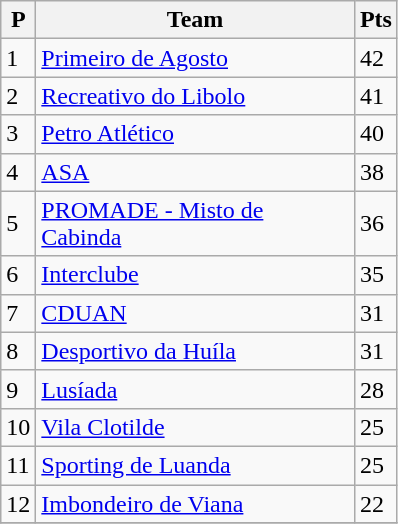<table class="wikitable">
<tr>
<th>P</th>
<th width=205>Team</th>
<th>Pts</th>
</tr>
<tr>
<td>1</td>
<td><a href='#'>Primeiro de Agosto</a></td>
<td>42</td>
</tr>
<tr>
<td>2</td>
<td><a href='#'>Recreativo do Libolo</a></td>
<td>41</td>
</tr>
<tr>
<td>3</td>
<td><a href='#'>Petro Atlético</a></td>
<td>40</td>
</tr>
<tr>
<td>4</td>
<td><a href='#'>ASA</a></td>
<td>38</td>
</tr>
<tr>
<td>5</td>
<td><a href='#'>PROMADE - Misto de Cabinda</a></td>
<td>36</td>
</tr>
<tr>
<td>6</td>
<td><a href='#'>Interclube</a></td>
<td>35</td>
</tr>
<tr>
<td>7</td>
<td><a href='#'>CDUAN</a></td>
<td>31</td>
</tr>
<tr>
<td>8</td>
<td><a href='#'>Desportivo da Huíla</a></td>
<td>31</td>
</tr>
<tr>
<td>9</td>
<td><a href='#'>Lusíada</a></td>
<td>28</td>
</tr>
<tr>
<td>10</td>
<td><a href='#'>Vila Clotilde</a></td>
<td>25</td>
</tr>
<tr>
<td>11</td>
<td><a href='#'>Sporting de Luanda</a></td>
<td>25</td>
</tr>
<tr>
<td>12</td>
<td><a href='#'>Imbondeiro de Viana</a></td>
<td>22</td>
</tr>
<tr>
</tr>
</table>
